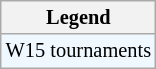<table class="wikitable" style="font-size:85%">
<tr>
<th>Legend</th>
</tr>
<tr style="background:#f0f8ff;">
<td>W15 tournaments</td>
</tr>
</table>
